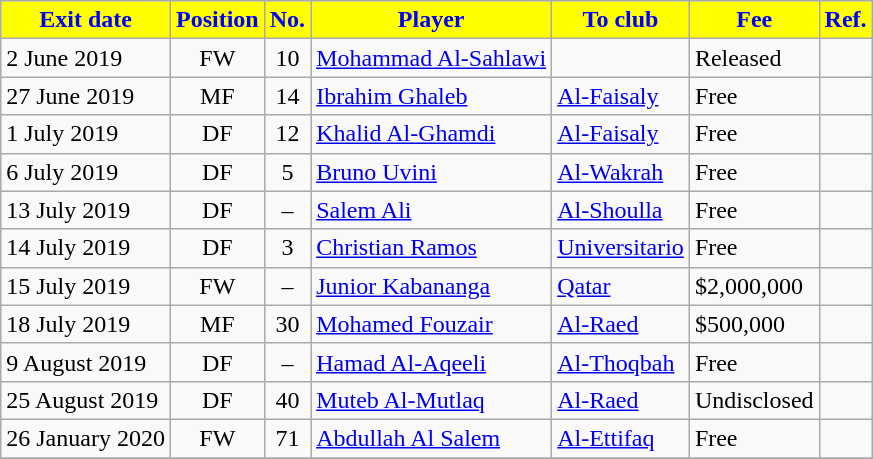<table class="wikitable sortable">
<tr>
<th style="background:yellow; color:blue;"><strong>Exit date</strong></th>
<th style="background:yellow; color:blue;"><strong>Position</strong></th>
<th style="background:yellow; color:blue;"><strong>No.</strong></th>
<th style="background:yellow; color:blue;"><strong>Player</strong></th>
<th style="background:yellow; color:blue;"><strong>To club</strong></th>
<th style="background:yellow; color:blue;"><strong>Fee</strong></th>
<th style="background:yellow; color:blue;"><strong>Ref.</strong></th>
</tr>
<tr>
<td>2 June 2019</td>
<td style="text-align:center;">FW</td>
<td style="text-align:center;">10</td>
<td style="text-align:left;"> <a href='#'>Mohammad Al-Sahlawi</a></td>
<td style="text-align:left;"></td>
<td> Released</td>
<td></td>
</tr>
<tr>
<td>27 June 2019</td>
<td style="text-align:center;">MF</td>
<td style="text-align:center;">14</td>
<td style="text-align:left;"> <a href='#'>Ibrahim Ghaleb</a></td>
<td style="text-align:left;"> <a href='#'>Al-Faisaly</a></td>
<td> Free</td>
<td></td>
</tr>
<tr>
<td>1 July 2019</td>
<td style="text-align:center;">DF</td>
<td style="text-align:center;">12</td>
<td style="text-align:left;"> <a href='#'>Khalid Al-Ghamdi</a></td>
<td style="text-align:left;"> <a href='#'>Al-Faisaly</a></td>
<td> Free</td>
<td></td>
</tr>
<tr>
<td>6 July 2019</td>
<td style="text-align:center;">DF</td>
<td style="text-align:center;">5</td>
<td style="text-align:left;"> <a href='#'>Bruno Uvini</a></td>
<td style="text-align:left;"> <a href='#'>Al-Wakrah</a></td>
<td> Free</td>
<td></td>
</tr>
<tr>
<td>13 July 2019</td>
<td style="text-align:center;">DF</td>
<td style="text-align:center;">–</td>
<td style="text-align:left;"> <a href='#'>Salem Ali</a></td>
<td style="text-align:left;"> <a href='#'>Al-Shoulla</a></td>
<td> Free</td>
<td></td>
</tr>
<tr>
<td>14 July 2019</td>
<td style="text-align:center;">DF</td>
<td style="text-align:center;">3</td>
<td style="text-align:left;"> <a href='#'>Christian Ramos</a></td>
<td style="text-align:left;"> <a href='#'>Universitario</a></td>
<td> Free</td>
<td></td>
</tr>
<tr>
<td>15 July 2019</td>
<td style="text-align:center;">FW</td>
<td style="text-align:center;">–</td>
<td style="text-align:left;"> <a href='#'>Junior Kabananga</a></td>
<td style="text-align:left;"> <a href='#'>Qatar</a></td>
<td>$2,000,000</td>
<td></td>
</tr>
<tr>
<td>18 July 2019</td>
<td style="text-align:center;">MF</td>
<td style="text-align:center;">30</td>
<td style="text-align:left;"> <a href='#'>Mohamed Fouzair</a></td>
<td style="text-align:left;"> <a href='#'>Al-Raed</a></td>
<td>$500,000</td>
<td></td>
</tr>
<tr>
<td>9 August 2019</td>
<td style="text-align:center;">DF</td>
<td style="text-align:center;">–</td>
<td style="text-align:left;"> <a href='#'>Hamad Al-Aqeeli</a></td>
<td style="text-align:left;"> <a href='#'>Al-Thoqbah</a></td>
<td>Free</td>
<td></td>
</tr>
<tr>
<td>25 August 2019</td>
<td style="text-align:center;">DF</td>
<td style="text-align:center;">40</td>
<td style="text-align:left;"> <a href='#'>Muteb Al-Mutlaq</a></td>
<td style="text-align:left;"> <a href='#'>Al-Raed</a></td>
<td>Undisclosed</td>
<td></td>
</tr>
<tr>
<td>26 January 2020</td>
<td style="text-align:center;">FW</td>
<td style="text-align:center;">71</td>
<td style="text-align:left;"> <a href='#'>Abdullah Al Salem</a></td>
<td style="text-align:left;"> <a href='#'>Al-Ettifaq</a></td>
<td>Free</td>
<td></td>
</tr>
<tr>
</tr>
</table>
